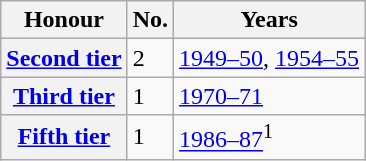<table class="wikitable plainrowheaders">
<tr>
<th scope=col>Honour</th>
<th scope=col>No.</th>
<th scope=col>Years</th>
</tr>
<tr>
<th scope=row><a href='#'>Second tier</a></th>
<td>2</td>
<td><a href='#'>1949–50</a>, <a href='#'>1954–55</a></td>
</tr>
<tr>
<th scope=row><a href='#'>Third tier</a></th>
<td>1</td>
<td><a href='#'>1970–71</a></td>
</tr>
<tr>
<th scope=row><a href='#'>Fifth tier</a></th>
<td>1</td>
<td><a href='#'>1986–87</a><sup>1</sup></td>
</tr>
</table>
